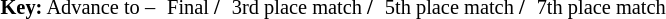<table style="font-size: 85%;">
<tr>
<td height=5></td>
</tr>
<tr>
<td><strong>Key:</strong> Advance to –</td>
<td></td>
<td>Final <strong>/</strong></td>
<td></td>
<td>3rd place match <strong>/</strong></td>
<td></td>
<td>5th place match <strong>/</strong></td>
<td></td>
<td>7th place match</td>
</tr>
</table>
